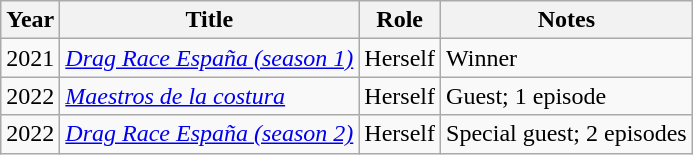<table class="wikitable sortable">
<tr>
<th>Year</th>
<th>Title</th>
<th>Role</th>
<th class="unsortable">Notes</th>
</tr>
<tr>
<td>2021</td>
<td><em><a href='#'>Drag Race España (season 1)</a></em></td>
<td>Herself</td>
<td>Winner</td>
</tr>
<tr>
<td>2022</td>
<td><em><a href='#'>Maestros de la costura</a></em></td>
<td>Herself</td>
<td>Guest; 1 episode</td>
</tr>
<tr>
<td>2022</td>
<td><em><a href='#'>Drag Race España (season 2)</a></em></td>
<td>Herself</td>
<td>Special guest; 2 episodes</td>
</tr>
</table>
